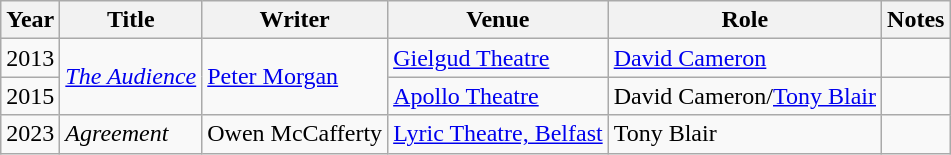<table class="wikitable">
<tr>
<th>Year</th>
<th>Title</th>
<th>Writer</th>
<th>Venue</th>
<th>Role</th>
<th>Notes</th>
</tr>
<tr>
<td>2013</td>
<td rowspan=2><em><a href='#'>The Audience</a></em></td>
<td rowspan=2><a href='#'>Peter Morgan</a></td>
<td><a href='#'>Gielgud Theatre</a></td>
<td><a href='#'>David Cameron</a></td>
<td></td>
</tr>
<tr>
<td>2015</td>
<td><a href='#'>Apollo Theatre</a></td>
<td>David Cameron/<a href='#'>Tony Blair</a></td>
<td></td>
</tr>
<tr>
<td>2023</td>
<td><em>Agreement</em></td>
<td>Owen McCafferty</td>
<td><a href='#'>Lyric Theatre, Belfast</a></td>
<td>Tony Blair</td>
<td></td>
</tr>
</table>
